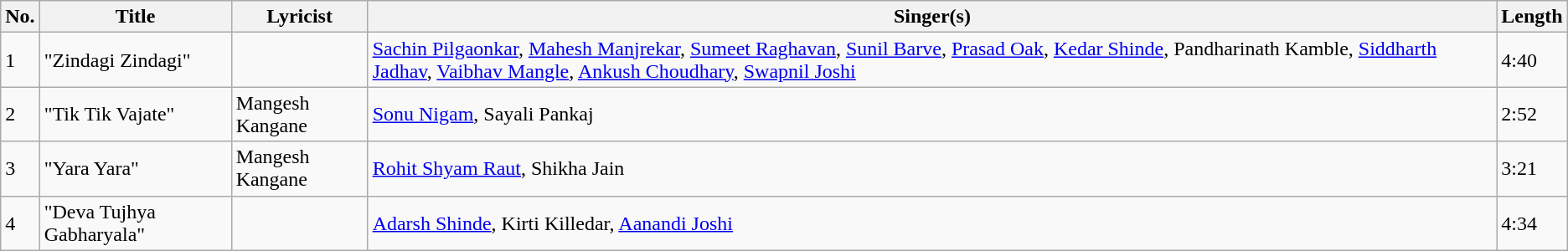<table class="wikitable">
<tr>
<th>No.</th>
<th>Title</th>
<th>Lyricist</th>
<th>Singer(s)</th>
<th>Length</th>
</tr>
<tr>
<td>1</td>
<td>"Zindagi Zindagi"</td>
<td></td>
<td><a href='#'>Sachin Pilgaonkar</a>, <a href='#'>Mahesh Manjrekar</a>, <a href='#'>Sumeet Raghavan</a>, <a href='#'>Sunil Barve</a>, <a href='#'>Prasad Oak</a>, <a href='#'>Kedar Shinde</a>, Pandharinath Kamble, <a href='#'>Siddharth Jadhav</a>, <a href='#'>Vaibhav Mangle</a>, <a href='#'>Ankush Choudhary</a>, <a href='#'>Swapnil Joshi</a></td>
<td>4:40</td>
</tr>
<tr>
<td>2</td>
<td>"Tik Tik Vajate"</td>
<td>Mangesh Kangane</td>
<td><a href='#'>Sonu Nigam</a>, Sayali Pankaj</td>
<td>2:52</td>
</tr>
<tr>
<td>3</td>
<td>"Yara Yara"</td>
<td>Mangesh Kangane</td>
<td><a href='#'>Rohit Shyam Raut</a>, Shikha Jain</td>
<td>3:21</td>
</tr>
<tr>
<td>4</td>
<td>"Deva Tujhya Gabharyala"</td>
<td></td>
<td><a href='#'>Adarsh Shinde</a>, Kirti Killedar, <a href='#'>Aanandi Joshi</a></td>
<td>4:34</td>
</tr>
</table>
